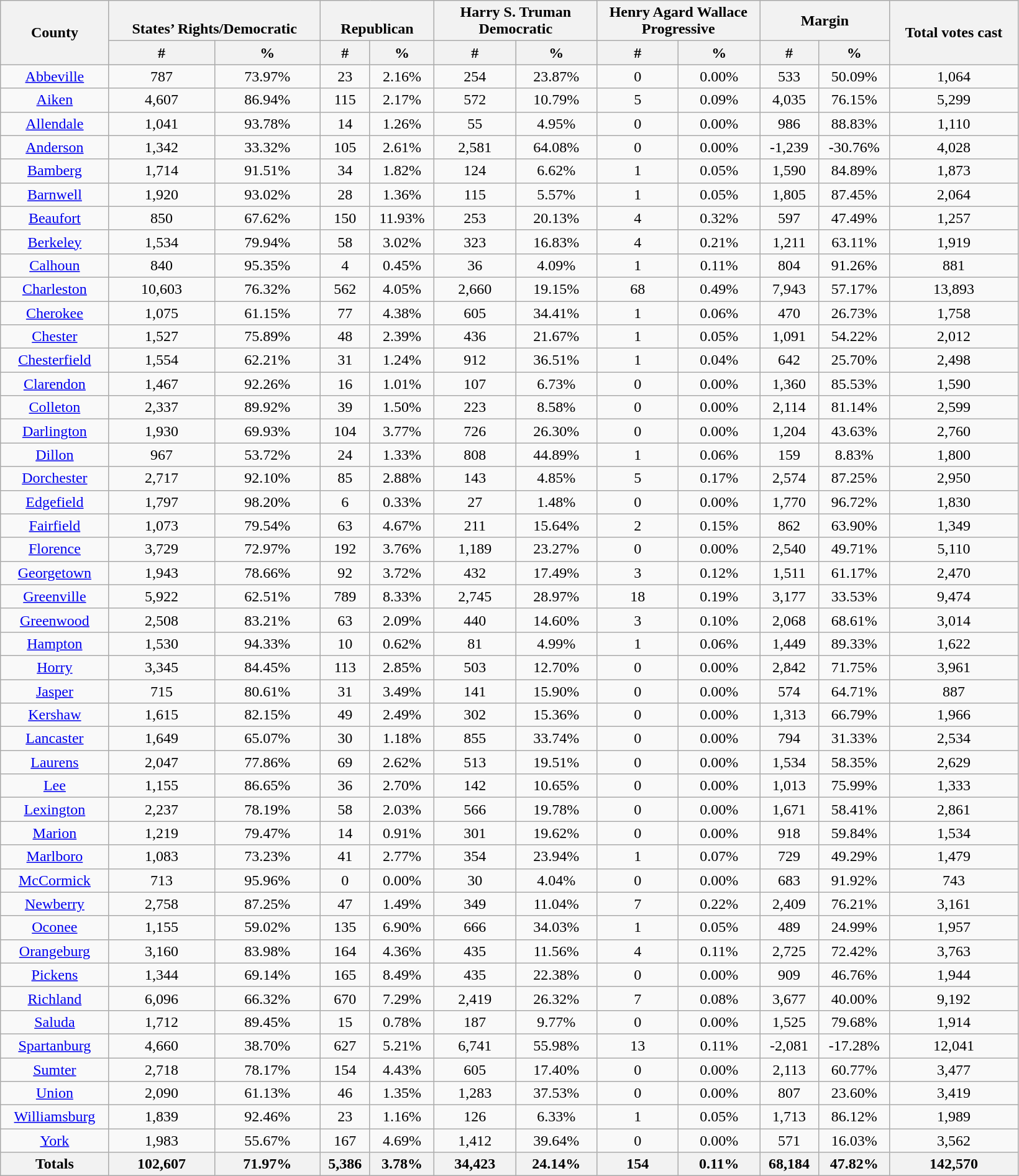<table class="wikitable sortable mw-collapsible mw-collapsed">
<tr>
<th rowspan="2">County</th>
<th colspan="2"><br>States’ Rights/Democratic</th>
<th colspan="2"><br>Republican</th>
<th colspan="2">Harry S. Truman<br>Democratic</th>
<th colspan="2">Henry Agard Wallace<br>Progressive</th>
<th colspan="2">Margin</th>
<th rowspan="2">Total votes cast</th>
</tr>
<tr bgcolor="lightgrey">
<th data-sort-type="number">#</th>
<th data-sort-type="number">%</th>
<th data-sort-type="number">#</th>
<th data-sort-type="number">%</th>
<th width="8%" data-sort-type="number">#</th>
<th width="8%" data-sort-type="number">%</th>
<th width="8%" data-sort-type="number">#</th>
<th Width="8%" data-sort-type="number">%</th>
<th data-sort-type="number">#</th>
<th data-sort-type="number">%</th>
</tr>
<tr style="text-align:center;">
<td><a href='#'>Abbeville</a></td>
<td>787</td>
<td>73.97%</td>
<td>23</td>
<td>2.16%</td>
<td>254</td>
<td>23.87%</td>
<td>0</td>
<td>0.00%</td>
<td>533</td>
<td>50.09%</td>
<td>1,064</td>
</tr>
<tr style="text-align:center;">
<td><a href='#'>Aiken</a></td>
<td>4,607</td>
<td>86.94%</td>
<td>115</td>
<td>2.17%</td>
<td>572</td>
<td>10.79%</td>
<td>5</td>
<td>0.09%</td>
<td>4,035</td>
<td>76.15%</td>
<td>5,299</td>
</tr>
<tr style="text-align:center;">
<td><a href='#'>Allendale</a></td>
<td>1,041</td>
<td>93.78%</td>
<td>14</td>
<td>1.26%</td>
<td>55</td>
<td>4.95%</td>
<td>0</td>
<td>0.00%</td>
<td>986</td>
<td>88.83%</td>
<td>1,110</td>
</tr>
<tr style="text-align:center;">
<td><a href='#'>Anderson</a></td>
<td>1,342</td>
<td>33.32%</td>
<td>105</td>
<td>2.61%</td>
<td>2,581</td>
<td>64.08%</td>
<td>0</td>
<td>0.00%</td>
<td>-1,239</td>
<td>-30.76%</td>
<td>4,028</td>
</tr>
<tr style="text-align:center;">
<td><a href='#'>Bamberg</a></td>
<td>1,714</td>
<td>91.51%</td>
<td>34</td>
<td>1.82%</td>
<td>124</td>
<td>6.62%</td>
<td>1</td>
<td>0.05%</td>
<td>1,590</td>
<td>84.89%</td>
<td>1,873</td>
</tr>
<tr style="text-align:center;">
<td><a href='#'>Barnwell</a></td>
<td>1,920</td>
<td>93.02%</td>
<td>28</td>
<td>1.36%</td>
<td>115</td>
<td>5.57%</td>
<td>1</td>
<td>0.05%</td>
<td>1,805</td>
<td>87.45%</td>
<td>2,064</td>
</tr>
<tr style="text-align:center;">
<td><a href='#'>Beaufort</a></td>
<td>850</td>
<td>67.62%</td>
<td>150</td>
<td>11.93%</td>
<td>253</td>
<td>20.13%</td>
<td>4</td>
<td>0.32%</td>
<td>597</td>
<td>47.49%</td>
<td>1,257</td>
</tr>
<tr style="text-align:center;">
<td><a href='#'>Berkeley</a></td>
<td>1,534</td>
<td>79.94%</td>
<td>58</td>
<td>3.02%</td>
<td>323</td>
<td>16.83%</td>
<td>4</td>
<td>0.21%</td>
<td>1,211</td>
<td>63.11%</td>
<td>1,919</td>
</tr>
<tr style="text-align:center;">
<td><a href='#'>Calhoun</a></td>
<td>840</td>
<td>95.35%</td>
<td>4</td>
<td>0.45%</td>
<td>36</td>
<td>4.09%</td>
<td>1</td>
<td>0.11%</td>
<td>804</td>
<td>91.26%</td>
<td>881</td>
</tr>
<tr style="text-align:center;">
<td><a href='#'>Charleston</a></td>
<td>10,603</td>
<td>76.32%</td>
<td>562</td>
<td>4.05%</td>
<td>2,660</td>
<td>19.15%</td>
<td>68</td>
<td>0.49%</td>
<td>7,943</td>
<td>57.17%</td>
<td>13,893</td>
</tr>
<tr style="text-align:center;">
<td><a href='#'>Cherokee</a></td>
<td>1,075</td>
<td>61.15%</td>
<td>77</td>
<td>4.38%</td>
<td>605</td>
<td>34.41%</td>
<td>1</td>
<td>0.06%</td>
<td>470</td>
<td>26.73%</td>
<td>1,758</td>
</tr>
<tr style="text-align:center;">
<td><a href='#'>Chester</a></td>
<td>1,527</td>
<td>75.89%</td>
<td>48</td>
<td>2.39%</td>
<td>436</td>
<td>21.67%</td>
<td>1</td>
<td>0.05%</td>
<td>1,091</td>
<td>54.22%</td>
<td>2,012</td>
</tr>
<tr style="text-align:center;">
<td><a href='#'>Chesterfield</a></td>
<td>1,554</td>
<td>62.21%</td>
<td>31</td>
<td>1.24%</td>
<td>912</td>
<td>36.51%</td>
<td>1</td>
<td>0.04%</td>
<td>642</td>
<td>25.70%</td>
<td>2,498</td>
</tr>
<tr style="text-align:center;">
<td><a href='#'>Clarendon</a></td>
<td>1,467</td>
<td>92.26%</td>
<td>16</td>
<td>1.01%</td>
<td>107</td>
<td>6.73%</td>
<td>0</td>
<td>0.00%</td>
<td>1,360</td>
<td>85.53%</td>
<td>1,590</td>
</tr>
<tr style="text-align:center;">
<td><a href='#'>Colleton</a></td>
<td>2,337</td>
<td>89.92%</td>
<td>39</td>
<td>1.50%</td>
<td>223</td>
<td>8.58%</td>
<td>0</td>
<td>0.00%</td>
<td>2,114</td>
<td>81.14%</td>
<td>2,599</td>
</tr>
<tr style="text-align:center;">
<td><a href='#'>Darlington</a></td>
<td>1,930</td>
<td>69.93%</td>
<td>104</td>
<td>3.77%</td>
<td>726</td>
<td>26.30%</td>
<td>0</td>
<td>0.00%</td>
<td>1,204</td>
<td>43.63%</td>
<td>2,760</td>
</tr>
<tr style="text-align:center;">
<td><a href='#'>Dillon</a></td>
<td>967</td>
<td>53.72%</td>
<td>24</td>
<td>1.33%</td>
<td>808</td>
<td>44.89%</td>
<td>1</td>
<td>0.06%</td>
<td>159</td>
<td>8.83%</td>
<td>1,800</td>
</tr>
<tr style="text-align:center;">
<td><a href='#'>Dorchester</a></td>
<td>2,717</td>
<td>92.10%</td>
<td>85</td>
<td>2.88%</td>
<td>143</td>
<td>4.85%</td>
<td>5</td>
<td>0.17%</td>
<td>2,574</td>
<td>87.25%</td>
<td>2,950</td>
</tr>
<tr style="text-align:center;">
<td><a href='#'>Edgefield</a></td>
<td>1,797</td>
<td>98.20%</td>
<td>6</td>
<td>0.33%</td>
<td>27</td>
<td>1.48%</td>
<td>0</td>
<td>0.00%</td>
<td>1,770</td>
<td>96.72%</td>
<td>1,830</td>
</tr>
<tr style="text-align:center;">
<td><a href='#'>Fairfield</a></td>
<td>1,073</td>
<td>79.54%</td>
<td>63</td>
<td>4.67%</td>
<td>211</td>
<td>15.64%</td>
<td>2</td>
<td>0.15%</td>
<td>862</td>
<td>63.90%</td>
<td>1,349</td>
</tr>
<tr style="text-align:center;">
<td><a href='#'>Florence</a></td>
<td>3,729</td>
<td>72.97%</td>
<td>192</td>
<td>3.76%</td>
<td>1,189</td>
<td>23.27%</td>
<td>0</td>
<td>0.00%</td>
<td>2,540</td>
<td>49.71%</td>
<td>5,110</td>
</tr>
<tr style="text-align:center;">
<td><a href='#'>Georgetown</a></td>
<td>1,943</td>
<td>78.66%</td>
<td>92</td>
<td>3.72%</td>
<td>432</td>
<td>17.49%</td>
<td>3</td>
<td>0.12%</td>
<td>1,511</td>
<td>61.17%</td>
<td>2,470</td>
</tr>
<tr style="text-align:center;">
<td><a href='#'>Greenville</a></td>
<td>5,922</td>
<td>62.51%</td>
<td>789</td>
<td>8.33%</td>
<td>2,745</td>
<td>28.97%</td>
<td>18</td>
<td>0.19%</td>
<td>3,177</td>
<td>33.53%</td>
<td>9,474</td>
</tr>
<tr style="text-align:center;">
<td><a href='#'>Greenwood</a></td>
<td>2,508</td>
<td>83.21%</td>
<td>63</td>
<td>2.09%</td>
<td>440</td>
<td>14.60%</td>
<td>3</td>
<td>0.10%</td>
<td>2,068</td>
<td>68.61%</td>
<td>3,014</td>
</tr>
<tr style="text-align:center;">
<td><a href='#'>Hampton</a></td>
<td>1,530</td>
<td>94.33%</td>
<td>10</td>
<td>0.62%</td>
<td>81</td>
<td>4.99%</td>
<td>1</td>
<td>0.06%</td>
<td>1,449</td>
<td>89.33%</td>
<td>1,622</td>
</tr>
<tr style="text-align:center;">
<td><a href='#'>Horry</a></td>
<td>3,345</td>
<td>84.45%</td>
<td>113</td>
<td>2.85%</td>
<td>503</td>
<td>12.70%</td>
<td>0</td>
<td>0.00%</td>
<td>2,842</td>
<td>71.75%</td>
<td>3,961</td>
</tr>
<tr style="text-align:center;">
<td><a href='#'>Jasper</a></td>
<td>715</td>
<td>80.61%</td>
<td>31</td>
<td>3.49%</td>
<td>141</td>
<td>15.90%</td>
<td>0</td>
<td>0.00%</td>
<td>574</td>
<td>64.71%</td>
<td>887</td>
</tr>
<tr style="text-align:center;">
<td><a href='#'>Kershaw</a></td>
<td>1,615</td>
<td>82.15%</td>
<td>49</td>
<td>2.49%</td>
<td>302</td>
<td>15.36%</td>
<td>0</td>
<td>0.00%</td>
<td>1,313</td>
<td>66.79%</td>
<td>1,966</td>
</tr>
<tr style="text-align:center;">
<td><a href='#'>Lancaster</a></td>
<td>1,649</td>
<td>65.07%</td>
<td>30</td>
<td>1.18%</td>
<td>855</td>
<td>33.74%</td>
<td>0</td>
<td>0.00%</td>
<td>794</td>
<td>31.33%</td>
<td>2,534</td>
</tr>
<tr style="text-align:center;">
<td><a href='#'>Laurens</a></td>
<td>2,047</td>
<td>77.86%</td>
<td>69</td>
<td>2.62%</td>
<td>513</td>
<td>19.51%</td>
<td>0</td>
<td>0.00%</td>
<td>1,534</td>
<td>58.35%</td>
<td>2,629</td>
</tr>
<tr style="text-align:center;">
<td><a href='#'>Lee</a></td>
<td>1,155</td>
<td>86.65%</td>
<td>36</td>
<td>2.70%</td>
<td>142</td>
<td>10.65%</td>
<td>0</td>
<td>0.00%</td>
<td>1,013</td>
<td>75.99%</td>
<td>1,333</td>
</tr>
<tr style="text-align:center;">
<td><a href='#'>Lexington</a></td>
<td>2,237</td>
<td>78.19%</td>
<td>58</td>
<td>2.03%</td>
<td>566</td>
<td>19.78%</td>
<td>0</td>
<td>0.00%</td>
<td>1,671</td>
<td>58.41%</td>
<td>2,861</td>
</tr>
<tr style="text-align:center;">
<td><a href='#'>Marion</a></td>
<td>1,219</td>
<td>79.47%</td>
<td>14</td>
<td>0.91%</td>
<td>301</td>
<td>19.62%</td>
<td>0</td>
<td>0.00%</td>
<td>918</td>
<td>59.84%</td>
<td>1,534</td>
</tr>
<tr style="text-align:center;">
<td><a href='#'>Marlboro</a></td>
<td>1,083</td>
<td>73.23%</td>
<td>41</td>
<td>2.77%</td>
<td>354</td>
<td>23.94%</td>
<td>1</td>
<td>0.07%</td>
<td>729</td>
<td>49.29%</td>
<td>1,479</td>
</tr>
<tr style="text-align:center;">
<td><a href='#'>McCormick</a></td>
<td>713</td>
<td>95.96%</td>
<td>0</td>
<td>0.00%</td>
<td>30</td>
<td>4.04%</td>
<td>0</td>
<td>0.00%</td>
<td>683</td>
<td>91.92%</td>
<td>743</td>
</tr>
<tr style="text-align:center;">
<td><a href='#'>Newberry</a></td>
<td>2,758</td>
<td>87.25%</td>
<td>47</td>
<td>1.49%</td>
<td>349</td>
<td>11.04%</td>
<td>7</td>
<td>0.22%</td>
<td>2,409</td>
<td>76.21%</td>
<td>3,161</td>
</tr>
<tr style="text-align:center;">
<td><a href='#'>Oconee</a></td>
<td>1,155</td>
<td>59.02%</td>
<td>135</td>
<td>6.90%</td>
<td>666</td>
<td>34.03%</td>
<td>1</td>
<td>0.05%</td>
<td>489</td>
<td>24.99%</td>
<td>1,957</td>
</tr>
<tr style="text-align:center;">
<td><a href='#'>Orangeburg</a></td>
<td>3,160</td>
<td>83.98%</td>
<td>164</td>
<td>4.36%</td>
<td>435</td>
<td>11.56%</td>
<td>4</td>
<td>0.11%</td>
<td>2,725</td>
<td>72.42%</td>
<td>3,763</td>
</tr>
<tr style="text-align:center;">
<td><a href='#'>Pickens</a></td>
<td>1,344</td>
<td>69.14%</td>
<td>165</td>
<td>8.49%</td>
<td>435</td>
<td>22.38%</td>
<td>0</td>
<td>0.00%</td>
<td>909</td>
<td>46.76%</td>
<td>1,944</td>
</tr>
<tr style="text-align:center;">
<td><a href='#'>Richland</a></td>
<td>6,096</td>
<td>66.32%</td>
<td>670</td>
<td>7.29%</td>
<td>2,419</td>
<td>26.32%</td>
<td>7</td>
<td>0.08%</td>
<td>3,677</td>
<td>40.00%</td>
<td>9,192</td>
</tr>
<tr style="text-align:center;">
<td><a href='#'>Saluda</a></td>
<td>1,712</td>
<td>89.45%</td>
<td>15</td>
<td>0.78%</td>
<td>187</td>
<td>9.77%</td>
<td>0</td>
<td>0.00%</td>
<td>1,525</td>
<td>79.68%</td>
<td>1,914</td>
</tr>
<tr style="text-align:center;">
<td><a href='#'>Spartanburg</a></td>
<td>4,660</td>
<td>38.70%</td>
<td>627</td>
<td>5.21%</td>
<td>6,741</td>
<td>55.98%</td>
<td>13</td>
<td>0.11%</td>
<td>-2,081</td>
<td>-17.28%</td>
<td>12,041</td>
</tr>
<tr style="text-align:center;">
<td><a href='#'>Sumter</a></td>
<td>2,718</td>
<td>78.17%</td>
<td>154</td>
<td>4.43%</td>
<td>605</td>
<td>17.40%</td>
<td>0</td>
<td>0.00%</td>
<td>2,113</td>
<td>60.77%</td>
<td>3,477</td>
</tr>
<tr style="text-align:center;">
<td><a href='#'>Union</a></td>
<td>2,090</td>
<td>61.13%</td>
<td>46</td>
<td>1.35%</td>
<td>1,283</td>
<td>37.53%</td>
<td>0</td>
<td>0.00%</td>
<td>807</td>
<td>23.60%</td>
<td>3,419</td>
</tr>
<tr style="text-align:center;">
<td><a href='#'>Williamsburg</a></td>
<td>1,839</td>
<td>92.46%</td>
<td>23</td>
<td>1.16%</td>
<td>126</td>
<td>6.33%</td>
<td>1</td>
<td>0.05%</td>
<td>1,713</td>
<td>86.12%</td>
<td>1,989</td>
</tr>
<tr style="text-align:center;">
<td><a href='#'>York</a></td>
<td>1,983</td>
<td>55.67%</td>
<td>167</td>
<td>4.69%</td>
<td>1,412</td>
<td>39.64%</td>
<td>0</td>
<td>0.00%</td>
<td>571</td>
<td>16.03%</td>
<td>3,562</td>
</tr>
<tr style="text-align:center;">
<th>Totals</th>
<th>102,607</th>
<th>71.97%</th>
<th>5,386</th>
<th>3.78%</th>
<th>34,423</th>
<th>24.14%</th>
<th>154</th>
<th>0.11%</th>
<th>68,184</th>
<th>47.82%</th>
<th>142,570</th>
</tr>
</table>
